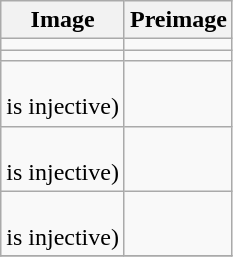<table class="wikitable">
<tr>
<th>Image</th>
<th>Preimage</th>
</tr>
<tr>
<td></td>
<td></td>
</tr>
<tr>
<td></td>
<td></td>
</tr>
<tr>
<td><br> is injective)</td>
<td></td>
</tr>
<tr>
<td><br> is injective)</td>
<td></td>
</tr>
<tr>
<td><br> is injective)</td>
<td></td>
</tr>
<tr>
</tr>
</table>
